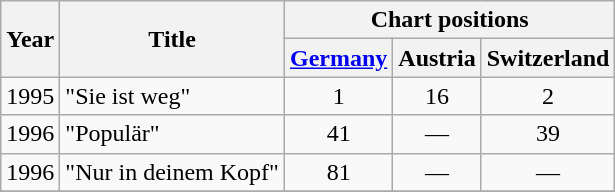<table class="wikitable">
<tr>
<th rowspan="2">Year</th>
<th rowspan="2">Title</th>
<th colspan="4">Chart positions</th>
</tr>
<tr>
<th><a href='#'>Germany</a></th>
<th>Austria</th>
<th>Switzerland</th>
</tr>
<tr>
<td>1995</td>
<td>"Sie ist weg"</td>
<td align="center">1</td>
<td align="center">16</td>
<td align="center">2</td>
</tr>
<tr>
<td>1996</td>
<td>"Populär"</td>
<td align="center">41</td>
<td align="center">—</td>
<td align="center">39</td>
</tr>
<tr>
<td>1996</td>
<td>"Nur in deinem Kopf"</td>
<td align="center">81</td>
<td align="center">—</td>
<td align="center">—</td>
</tr>
<tr>
</tr>
</table>
